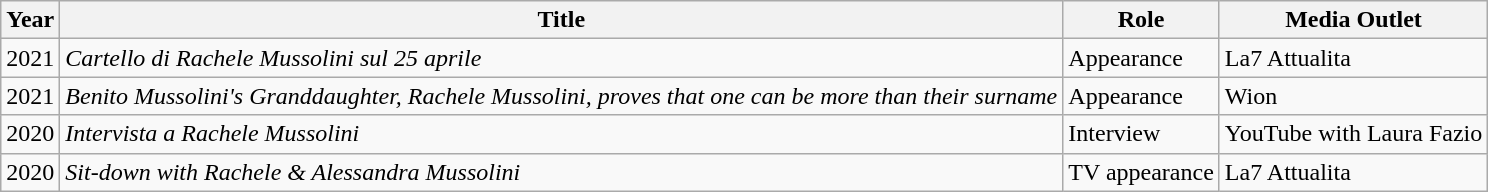<table class="wikitable plainrowheaders sortable">
<tr>
<th scope="col">Year</th>
<th scope="col">Title</th>
<th scope="col">Role</th>
<th class="unsortable">Media Outlet</th>
</tr>
<tr>
<td>2021</td>
<td><em>Cartello di Rachele Mussolini sul 25 aprile</em></td>
<td>Appearance</td>
<td>La7 Attualita</td>
</tr>
<tr>
<td>2021</td>
<td><em>Benito Mussolini's Granddaughter, Rachele Mussolini, proves that one can be more than their surname</em></td>
<td>Appearance</td>
<td>Wion </td>
</tr>
<tr>
<td>2020</td>
<td><em>Intervista a Rachele Mussolini</em></td>
<td>Interview</td>
<td>YouTube with Laura Fazio </td>
</tr>
<tr>
<td>2020</td>
<td><em>Sit-down with Rachele & Alessandra Mussolini</em></td>
<td>TV appearance</td>
<td>La7 Attualita</td>
</tr>
</table>
